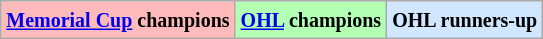<table class="wikitable">
<tr>
<td bgcolor="#FFBBBB"><small><strong><a href='#'>Memorial Cup</a> champions</strong></small></td>
<td bgcolor="#B3FFB3"><small><strong><a href='#'>OHL</a> champions</strong></small></td>
<td bgcolor="#D0E7FF"><small><strong>OHL runners-up</strong></small></td>
</tr>
</table>
